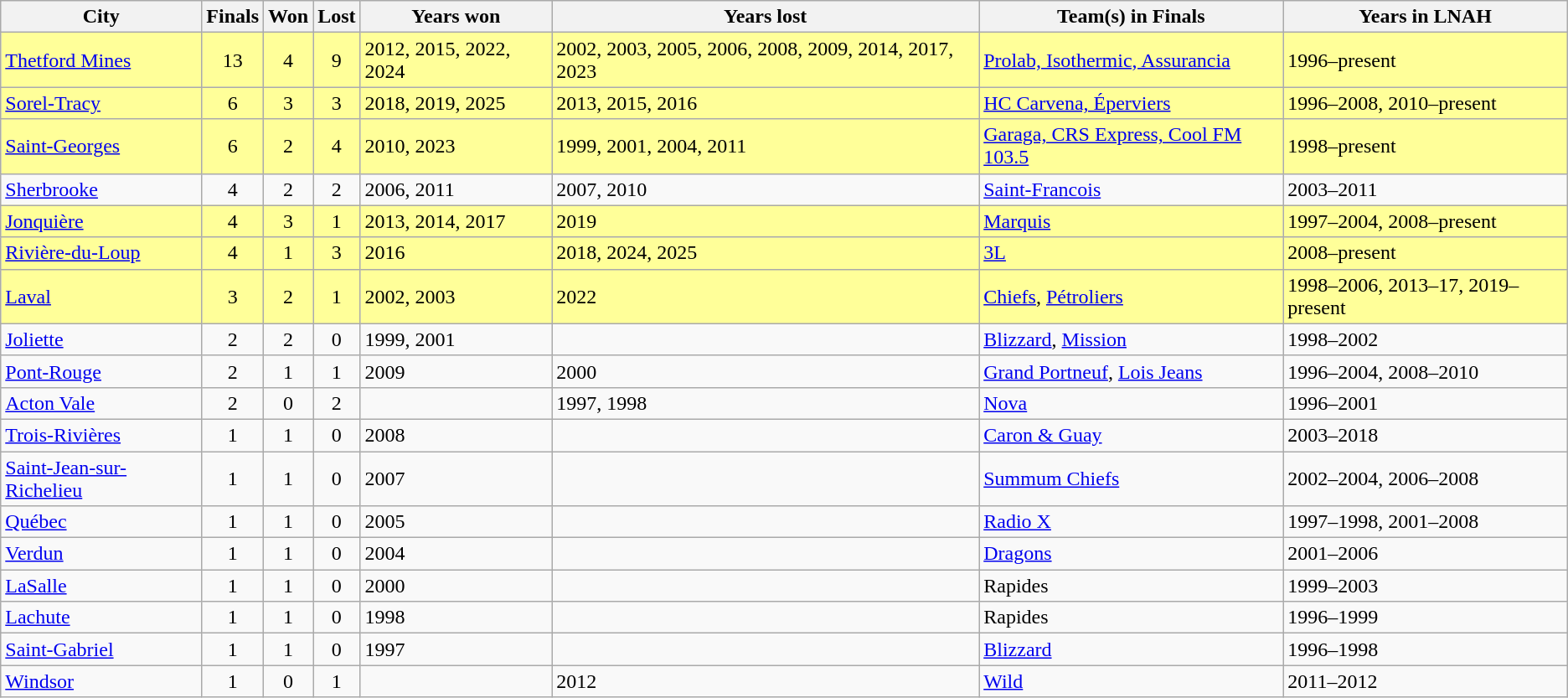<table class="wikitable sortable">
<tr>
<th>City</th>
<th>Finals</th>
<th>Won</th>
<th>Lost</th>
<th>Years won</th>
<th>Years lost</th>
<th>Team(s) in Finals</th>
<th>Years in LNAH</th>
</tr>
<tr style="background:#ff9">
<td><a href='#'>Thetford Mines</a></td>
<td align=center>13</td>
<td align=center>4</td>
<td align=center>9</td>
<td>2012, 2015, 2022, 2024</td>
<td>2002, 2003, 2005, 2006, 2008, 2009, 2014, 2017, 2023</td>
<td><a href='#'>Prolab, Isothermic, Assurancia</a></td>
<td>1996–present</td>
</tr>
<tr style="background:#ff9">
<td><a href='#'>Sorel-Tracy</a></td>
<td align=center>6</td>
<td align=center>3</td>
<td align=center>3</td>
<td>2018, 2019, 2025</td>
<td>2013, 2015, 2016</td>
<td><a href='#'>HC Carvena, Éperviers</a></td>
<td>1996–2008, 2010–present</td>
</tr>
<tr style="background:#ff9">
<td><a href='#'>Saint-Georges</a></td>
<td align=center>6</td>
<td align=center>2</td>
<td align=center>4</td>
<td>2010, 2023</td>
<td>1999, 2001, 2004, 2011</td>
<td><a href='#'>Garaga, CRS Express, Cool FM 103.5</a></td>
<td>1998–present</td>
</tr>
<tr>
<td><a href='#'>Sherbrooke</a></td>
<td align=center>4</td>
<td align=center>2</td>
<td align=center>2</td>
<td>2006, 2011</td>
<td>2007, 2010</td>
<td><a href='#'>Saint-Francois</a></td>
<td>2003–2011</td>
</tr>
<tr style="background:#ff9">
<td><a href='#'>Jonquière</a></td>
<td align=center>4</td>
<td align=center>3</td>
<td align=center>1</td>
<td>2013, 2014, 2017</td>
<td>2019</td>
<td><a href='#'>Marquis</a></td>
<td>1997–2004, 2008–present</td>
</tr>
<tr style="background:#ff9">
<td><a href='#'>Rivière-du-Loup</a></td>
<td align=center>4</td>
<td align=center>1</td>
<td align=center>3</td>
<td>2016</td>
<td>2018, 2024, 2025</td>
<td><a href='#'>3L</a></td>
<td>2008–present</td>
</tr>
<tr style="background:#ff9">
<td><a href='#'>Laval</a></td>
<td align=center>3</td>
<td align=center>2</td>
<td align=center>1</td>
<td>2002, 2003</td>
<td>2022</td>
<td><a href='#'>Chiefs</a>, <a href='#'>Pétroliers</a></td>
<td>1998–2006, 2013–17, 2019–present</td>
</tr>
<tr>
<td><a href='#'>Joliette</a></td>
<td align=center>2</td>
<td align=center>2</td>
<td align=center>0</td>
<td>1999, 2001</td>
<td></td>
<td><a href='#'>Blizzard</a>, <a href='#'>Mission</a></td>
<td>1998–2002</td>
</tr>
<tr>
<td><a href='#'>Pont-Rouge</a></td>
<td align=center>2</td>
<td align=center>1</td>
<td align=center>1</td>
<td>2009</td>
<td>2000</td>
<td><a href='#'>Grand Portneuf</a>, <a href='#'>Lois Jeans</a></td>
<td>1996–2004, 2008–2010</td>
</tr>
<tr>
<td><a href='#'>Acton Vale</a></td>
<td align=center>2</td>
<td align=center>0</td>
<td align=center>2</td>
<td></td>
<td>1997, 1998</td>
<td><a href='#'>Nova</a></td>
<td>1996–2001</td>
</tr>
<tr>
<td><a href='#'>Trois-Rivières</a></td>
<td align=center>1</td>
<td align=center>1</td>
<td align=center>0</td>
<td>2008</td>
<td></td>
<td><a href='#'>Caron & Guay</a></td>
<td>2003–2018</td>
</tr>
<tr>
<td><a href='#'>Saint-Jean-sur-Richelieu</a></td>
<td align=center>1</td>
<td align=center>1</td>
<td align=center>0</td>
<td>2007</td>
<td></td>
<td><a href='#'>Summum Chiefs</a></td>
<td>2002–2004, 2006–2008</td>
</tr>
<tr>
<td><a href='#'>Québec</a></td>
<td align=center>1</td>
<td align=center>1</td>
<td align=center>0</td>
<td>2005</td>
<td></td>
<td><a href='#'>Radio X</a></td>
<td>1997–1998, 2001–2008</td>
</tr>
<tr>
<td><a href='#'>Verdun</a></td>
<td align=center>1</td>
<td align=center>1</td>
<td align=center>0</td>
<td>2004</td>
<td></td>
<td><a href='#'>Dragons</a></td>
<td>2001–2006</td>
</tr>
<tr>
<td><a href='#'>LaSalle</a></td>
<td align=center>1</td>
<td align=center>1</td>
<td align=center>0</td>
<td>2000</td>
<td></td>
<td>Rapides</td>
<td>1999–2003</td>
</tr>
<tr>
<td><a href='#'>Lachute</a></td>
<td align=center>1</td>
<td align=center>1</td>
<td align=center>0</td>
<td>1998</td>
<td></td>
<td>Rapides</td>
<td>1996–1999</td>
</tr>
<tr>
<td><a href='#'>Saint-Gabriel</a></td>
<td align=center>1</td>
<td align=center>1</td>
<td align=center>0</td>
<td>1997</td>
<td></td>
<td><a href='#'>Blizzard</a></td>
<td>1996–1998</td>
</tr>
<tr>
<td><a href='#'>Windsor</a></td>
<td align=center>1</td>
<td align=center>0</td>
<td align=center>1</td>
<td></td>
<td>2012</td>
<td><a href='#'>Wild</a></td>
<td>2011–2012</td>
</tr>
</table>
